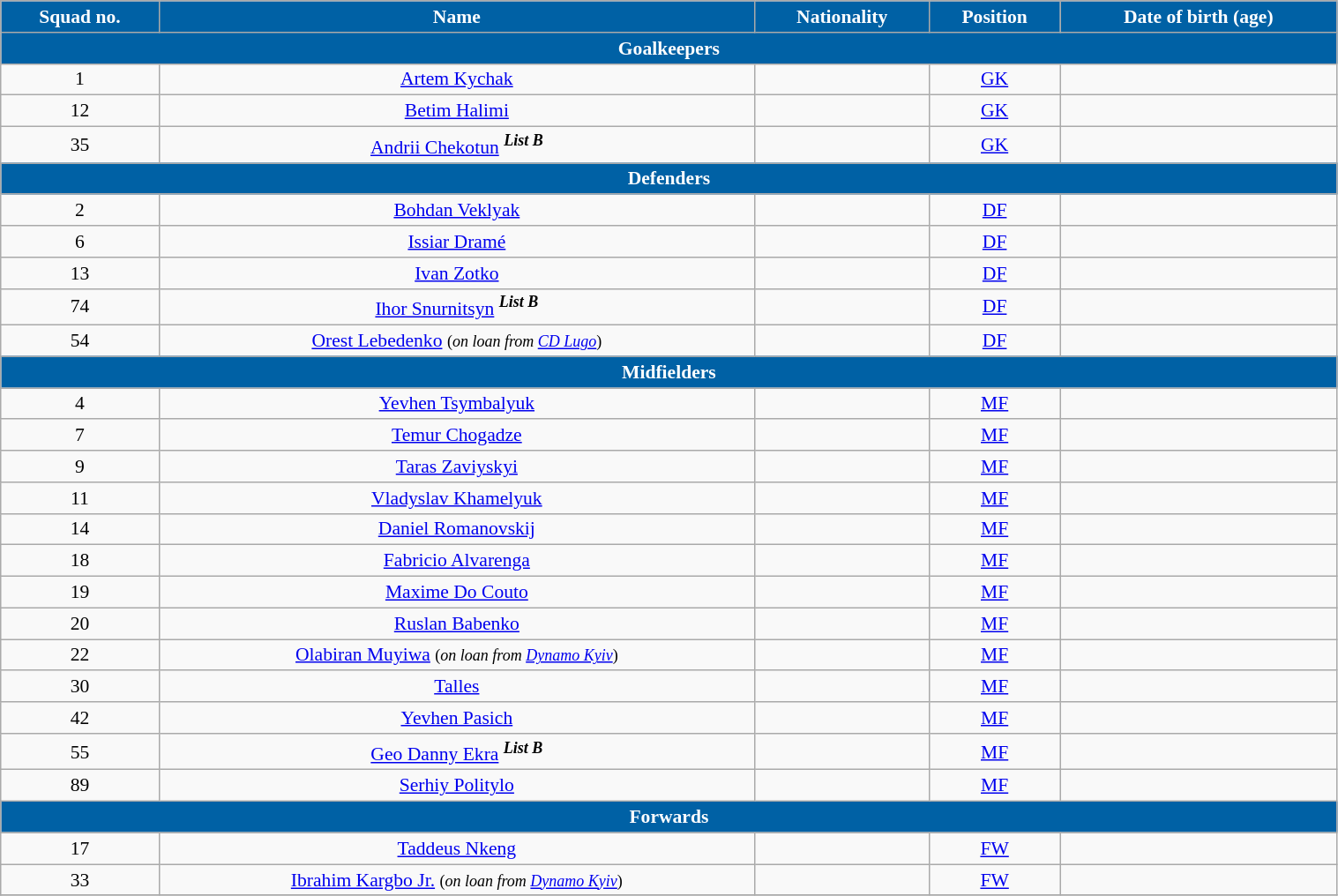<table class="wikitable" style="text-align:center; font-size:90%; width:80%">
<tr>
<th style="background:#0061A5; color:white; text-align:center">Squad no.</th>
<th style="background:#0061A5; color:white; text-align:center">Name</th>
<th style="background:#0061A5; color:white; text-align:center">Nationality</th>
<th style="background:#0061A5; color:white; text-align:center">Position</th>
<th style="background:#0061A5; color:white; text-align:center">Date of birth (age)</th>
</tr>
<tr>
<th colspan="6" style="background:#0061A5; color:white; text-align:center">Goalkeepers</th>
</tr>
<tr>
<td>1</td>
<td><a href='#'>Artem Kychak</a></td>
<td></td>
<td><a href='#'>GK</a></td>
<td></td>
</tr>
<tr>
<td>12</td>
<td><a href='#'>Betim Halimi</a></td>
<td></td>
<td><a href='#'>GK</a></td>
<td></td>
</tr>
<tr>
<td>35</td>
<td><a href='#'>Andrii Chekotun</a> <sup><strong><em>List B</em></strong></sup></td>
<td></td>
<td><a href='#'>GK</a></td>
<td></td>
</tr>
<tr>
<th colspan="6" style="background:#0061A5; color:white; text-align:center">Defenders</th>
</tr>
<tr>
<td>2</td>
<td><a href='#'>Bohdan Veklyak</a></td>
<td></td>
<td><a href='#'>DF</a></td>
<td></td>
</tr>
<tr>
<td>6</td>
<td><a href='#'>Issiar Dramé</a></td>
<td></td>
<td><a href='#'>DF</a></td>
<td></td>
</tr>
<tr>
<td>13</td>
<td><a href='#'>Ivan Zotko</a></td>
<td></td>
<td><a href='#'>DF</a></td>
<td></td>
</tr>
<tr>
<td>74</td>
<td><a href='#'>Ihor Snurnitsyn</a> <sup><strong><em>List B</em></strong></sup></td>
<td></td>
<td><a href='#'>DF</a></td>
<td></td>
</tr>
<tr>
<td>54</td>
<td><a href='#'>Orest Lebedenko</a> <small> (<em>on loan from <a href='#'>CD Lugo</a></em>)</small></td>
<td></td>
<td><a href='#'>DF</a></td>
<td></td>
</tr>
<tr>
<th colspan="6" style="background:#0061A5; color:white; text-align:center">Midfielders</th>
</tr>
<tr>
<td>4</td>
<td><a href='#'>Yevhen Tsymbalyuk</a></td>
<td></td>
<td><a href='#'>MF</a></td>
<td></td>
</tr>
<tr>
<td>7</td>
<td><a href='#'>Temur Chogadze</a></td>
<td></td>
<td><a href='#'>MF</a></td>
<td></td>
</tr>
<tr>
<td>9</td>
<td><a href='#'>Taras Zaviyskyi</a></td>
<td></td>
<td><a href='#'>MF</a></td>
<td></td>
</tr>
<tr>
<td>11</td>
<td><a href='#'>Vladyslav Khamelyuk</a></td>
<td></td>
<td><a href='#'>MF</a></td>
<td></td>
</tr>
<tr>
<td>14</td>
<td><a href='#'>Daniel Romanovskij</a></td>
<td></td>
<td><a href='#'>MF</a></td>
<td></td>
</tr>
<tr>
<td>18</td>
<td><a href='#'>Fabricio Alvarenga</a></td>
<td></td>
<td><a href='#'>MF</a></td>
<td></td>
</tr>
<tr>
<td>19</td>
<td><a href='#'>Maxime Do Couto</a></td>
<td></td>
<td><a href='#'>MF</a></td>
<td></td>
</tr>
<tr>
<td>20</td>
<td><a href='#'>Ruslan Babenko</a></td>
<td></td>
<td><a href='#'>MF</a></td>
<td></td>
</tr>
<tr>
<td>22</td>
<td><a href='#'>Olabiran Muyiwa</a> <small> (<em>on loan from <a href='#'>Dynamo Kyiv</a></em>)</small></td>
<td></td>
<td><a href='#'>MF</a></td>
<td></td>
</tr>
<tr>
<td>30</td>
<td><a href='#'>Talles</a></td>
<td></td>
<td><a href='#'>MF</a></td>
<td></td>
</tr>
<tr>
<td>42</td>
<td><a href='#'>Yevhen Pasich</a></td>
<td></td>
<td><a href='#'>MF</a></td>
<td></td>
</tr>
<tr>
<td>55</td>
<td><a href='#'>Geo Danny Ekra</a> <sup><strong><em>List B</em></strong></sup></td>
<td></td>
<td><a href='#'>MF</a></td>
<td></td>
</tr>
<tr>
<td>89</td>
<td><a href='#'>Serhiy Politylo</a></td>
<td></td>
<td><a href='#'>MF</a></td>
<td></td>
</tr>
<tr>
<th colspan="7" style="background:#0061A5; color:white; text-align:center">Forwards</th>
</tr>
<tr>
<td>17</td>
<td><a href='#'>Taddeus Nkeng</a></td>
<td></td>
<td><a href='#'>FW</a></td>
<td></td>
</tr>
<tr>
<td>33</td>
<td><a href='#'>Ibrahim Kargbo Jr.</a> <small> (<em>on loan from <a href='#'>Dynamo Kyiv</a></em>)</small></td>
<td></td>
<td><a href='#'>FW</a></td>
<td></td>
</tr>
<tr>
</tr>
</table>
